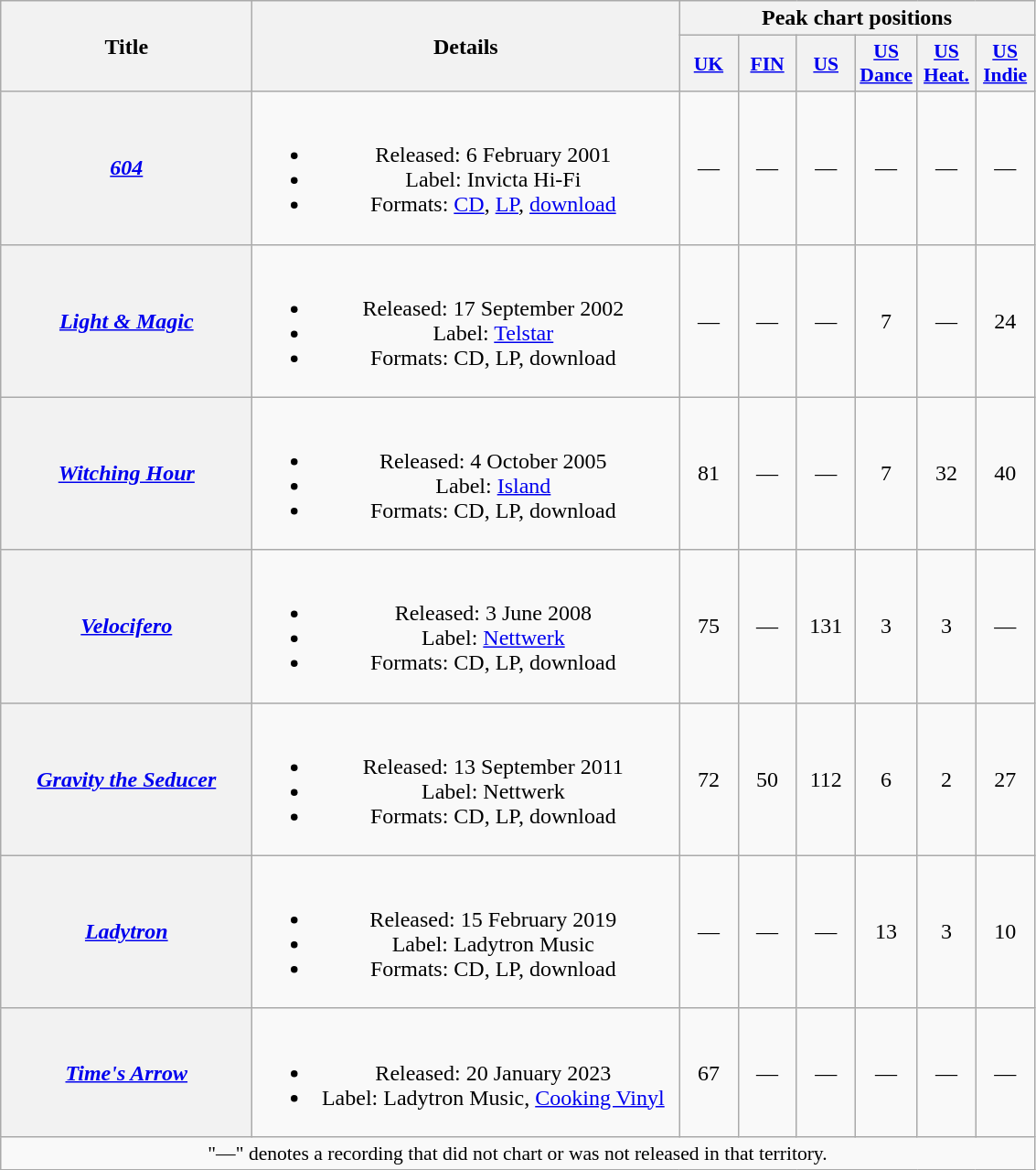<table class="wikitable plainrowheaders" style="text-align:center">
<tr>
<th scope="col" rowspan="2" style="width:11em;">Title</th>
<th scope="col" rowspan="2" style="width:19em;">Details</th>
<th scope="col" colspan="6">Peak chart positions</th>
</tr>
<tr>
<th scope="col" style="width:2.5em;font-size:90%;"><a href='#'>UK</a><br></th>
<th scope="col" style="width:2.5em;font-size:90%;"><a href='#'>FIN</a><br></th>
<th scope="col" style="width:2.5em;font-size:90%;"><a href='#'>US</a><br></th>
<th scope="col" style="width:2.5em;font-size:90%;"><a href='#'>US<br>Dance</a><br></th>
<th scope="col" style="width:2.5em;font-size:90%;"><a href='#'>US<br>Heat.</a><br></th>
<th scope="col" style="width:2.5em;font-size:90%;"><a href='#'>US<br>Indie</a><br></th>
</tr>
<tr>
<th scope="row"><em><a href='#'>604</a></em></th>
<td><br><ul><li>Released: 6 February 2001</li><li>Label: Invicta Hi-Fi</li><li>Formats: <a href='#'>CD</a>, <a href='#'>LP</a>, <a href='#'>download</a></li></ul></td>
<td>—</td>
<td>—</td>
<td>—</td>
<td>—</td>
<td>—</td>
<td>—</td>
</tr>
<tr>
<th scope="row"><em><a href='#'>Light & Magic</a></em></th>
<td><br><ul><li>Released: 17 September 2002</li><li>Label: <a href='#'>Telstar</a></li><li>Formats: CD, LP, download</li></ul></td>
<td>—</td>
<td>—</td>
<td>—</td>
<td>7</td>
<td>—</td>
<td>24</td>
</tr>
<tr>
<th scope="row"><em><a href='#'>Witching Hour</a></em></th>
<td><br><ul><li>Released: 4 October 2005</li><li>Label: <a href='#'>Island</a></li><li>Formats: CD, LP, download</li></ul></td>
<td>81</td>
<td>—</td>
<td>—</td>
<td>7</td>
<td>32</td>
<td>40</td>
</tr>
<tr>
<th scope="row"><em><a href='#'>Velocifero</a></em></th>
<td><br><ul><li>Released: 3 June 2008</li><li>Label: <a href='#'>Nettwerk</a></li><li>Formats: CD, LP, download</li></ul></td>
<td>75</td>
<td>—</td>
<td>131</td>
<td>3</td>
<td>3</td>
<td>—</td>
</tr>
<tr>
<th scope="row"><em><a href='#'>Gravity the Seducer</a></em></th>
<td><br><ul><li>Released: 13 September 2011</li><li>Label: Nettwerk</li><li>Formats: CD, LP, download</li></ul></td>
<td>72</td>
<td>50</td>
<td>112</td>
<td>6</td>
<td>2</td>
<td>27</td>
</tr>
<tr>
<th scope="row"><em><a href='#'>Ladytron</a></em></th>
<td><br><ul><li>Released: 15 February 2019</li><li>Label: Ladytron Music</li><li>Formats: CD, LP, download</li></ul></td>
<td>—</td>
<td>—</td>
<td>—</td>
<td>13</td>
<td>3</td>
<td>10</td>
</tr>
<tr>
<th scope="row"><em><a href='#'>Time's Arrow</a></em></th>
<td><br><ul><li>Released: 20 January 2023</li><li>Label: Ladytron Music, <a href='#'>Cooking Vinyl</a></li></ul></td>
<td>67</td>
<td>—</td>
<td>—</td>
<td>—</td>
<td>—</td>
<td>—</td>
</tr>
<tr>
<td colspan="8" style="font-size:90%">"—" denotes a recording that did not chart or was not released in that territory.</td>
</tr>
</table>
